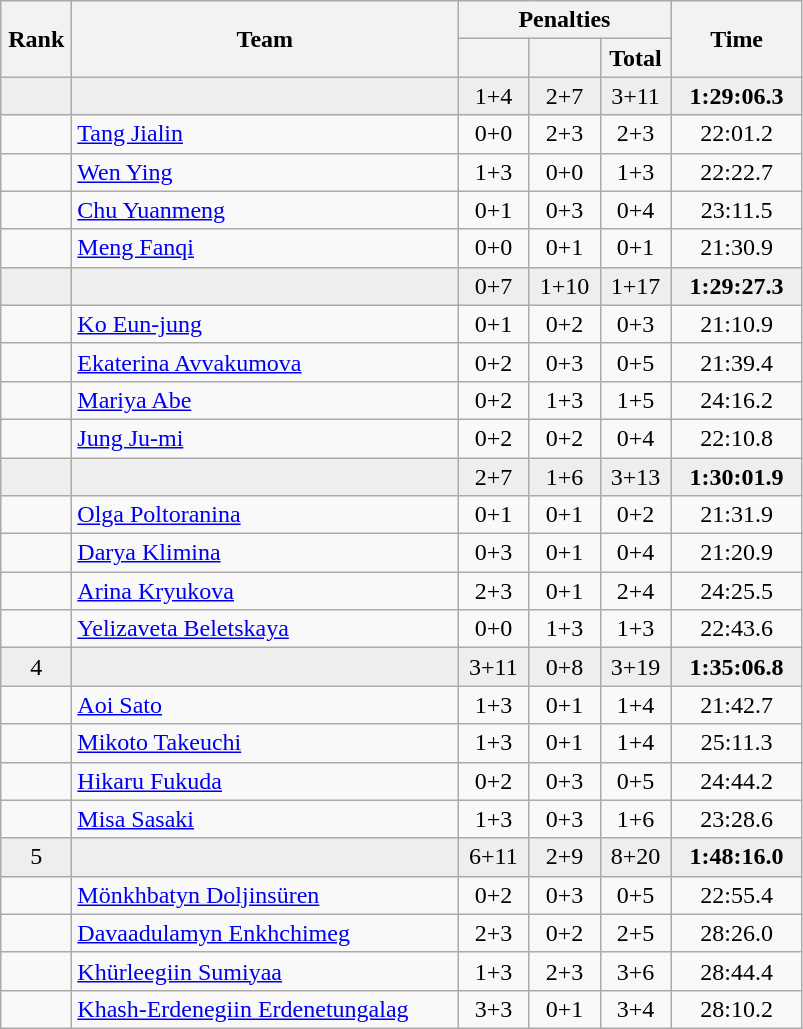<table class=wikitable style="text-align:center">
<tr>
<th rowspan=2 width=40>Rank</th>
<th rowspan=2 width=250>Team</th>
<th colspan=3>Penalties</th>
<th rowspan=2 width=80>Time</th>
</tr>
<tr>
<th width=40></th>
<th width=40></th>
<th width=40>Total</th>
</tr>
<tr bgcolor=eeeeee>
<td></td>
<td align=left></td>
<td>1+4</td>
<td>2+7</td>
<td>3+11</td>
<td><strong>1:29:06.3</strong></td>
</tr>
<tr>
<td></td>
<td align=left><a href='#'>Tang Jialin</a></td>
<td>0+0</td>
<td>2+3</td>
<td>2+3</td>
<td>22:01.2</td>
</tr>
<tr>
<td></td>
<td align=left><a href='#'>Wen Ying</a></td>
<td>1+3</td>
<td>0+0</td>
<td>1+3</td>
<td>22:22.7</td>
</tr>
<tr>
<td></td>
<td align=left><a href='#'>Chu Yuanmeng</a></td>
<td>0+1</td>
<td>0+3</td>
<td>0+4</td>
<td>23:11.5</td>
</tr>
<tr>
<td></td>
<td align=left><a href='#'>Meng Fanqi</a></td>
<td>0+0</td>
<td>0+1</td>
<td>0+1</td>
<td>21:30.9</td>
</tr>
<tr bgcolor=eeeeee>
<td></td>
<td align=left></td>
<td>0+7</td>
<td>1+10</td>
<td>1+17</td>
<td><strong>1:29:27.3</strong></td>
</tr>
<tr>
<td></td>
<td align=left><a href='#'>Ko Eun-jung</a></td>
<td>0+1</td>
<td>0+2</td>
<td>0+3</td>
<td>21:10.9</td>
</tr>
<tr>
<td></td>
<td align=left><a href='#'>Ekaterina Avvakumova</a></td>
<td>0+2</td>
<td>0+3</td>
<td>0+5</td>
<td>21:39.4</td>
</tr>
<tr>
<td></td>
<td align=left><a href='#'>Mariya Abe</a></td>
<td>0+2</td>
<td>1+3</td>
<td>1+5</td>
<td>24:16.2</td>
</tr>
<tr>
<td></td>
<td align=left><a href='#'>Jung Ju-mi</a></td>
<td>0+2</td>
<td>0+2</td>
<td>0+4</td>
<td>22:10.8</td>
</tr>
<tr bgcolor=eeeeee>
<td></td>
<td align=left></td>
<td>2+7</td>
<td>1+6</td>
<td>3+13</td>
<td><strong>1:30:01.9</strong></td>
</tr>
<tr>
<td></td>
<td align=left><a href='#'>Olga Poltoranina</a></td>
<td>0+1</td>
<td>0+1</td>
<td>0+2</td>
<td>21:31.9</td>
</tr>
<tr>
<td></td>
<td align=left><a href='#'>Darya Klimina</a></td>
<td>0+3</td>
<td>0+1</td>
<td>0+4</td>
<td>21:20.9</td>
</tr>
<tr>
<td></td>
<td align=left><a href='#'>Arina Kryukova</a></td>
<td>2+3</td>
<td>0+1</td>
<td>2+4</td>
<td>24:25.5</td>
</tr>
<tr>
<td></td>
<td align=left><a href='#'>Yelizaveta Beletskaya</a></td>
<td>0+0</td>
<td>1+3</td>
<td>1+3</td>
<td>22:43.6</td>
</tr>
<tr bgcolor=eeeeee>
<td>4</td>
<td align=left></td>
<td>3+11</td>
<td>0+8</td>
<td>3+19</td>
<td><strong>1:35:06.8</strong></td>
</tr>
<tr>
<td></td>
<td align=left><a href='#'>Aoi Sato</a></td>
<td>1+3</td>
<td>0+1</td>
<td>1+4</td>
<td>21:42.7</td>
</tr>
<tr>
<td></td>
<td align=left><a href='#'>Mikoto Takeuchi</a></td>
<td>1+3</td>
<td>0+1</td>
<td>1+4</td>
<td>25:11.3</td>
</tr>
<tr>
<td></td>
<td align=left><a href='#'>Hikaru Fukuda</a></td>
<td>0+2</td>
<td>0+3</td>
<td>0+5</td>
<td>24:44.2</td>
</tr>
<tr>
<td></td>
<td align=left><a href='#'>Misa Sasaki</a></td>
<td>1+3</td>
<td>0+3</td>
<td>1+6</td>
<td>23:28.6</td>
</tr>
<tr bgcolor=eeeeee>
<td>5</td>
<td align=left></td>
<td>6+11</td>
<td>2+9</td>
<td>8+20</td>
<td><strong>1:48:16.0</strong></td>
</tr>
<tr>
<td></td>
<td align=left><a href='#'>Mönkhbatyn Doljinsüren</a></td>
<td>0+2</td>
<td>0+3</td>
<td>0+5</td>
<td>22:55.4</td>
</tr>
<tr>
<td></td>
<td align=left><a href='#'>Davaadulamyn Enkhchimeg</a></td>
<td>2+3</td>
<td>0+2</td>
<td>2+5</td>
<td>28:26.0</td>
</tr>
<tr>
<td></td>
<td align=left><a href='#'>Khürleegiin Sumiyaa</a></td>
<td>1+3</td>
<td>2+3</td>
<td>3+6</td>
<td>28:44.4</td>
</tr>
<tr>
<td></td>
<td align=left><a href='#'>Khash-Erdenegiin Erdenetungalag</a></td>
<td>3+3</td>
<td>0+1</td>
<td>3+4</td>
<td>28:10.2</td>
</tr>
</table>
